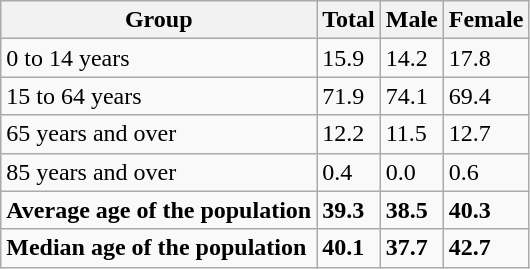<table class="wikitable">
<tr>
<th>Group</th>
<th>Total</th>
<th>Male</th>
<th>Female</th>
</tr>
<tr>
<td>0 to 14 years</td>
<td>15.9</td>
<td>14.2</td>
<td>17.8</td>
</tr>
<tr>
<td>15 to 64 years</td>
<td>71.9</td>
<td>74.1</td>
<td>69.4</td>
</tr>
<tr>
<td>65 years and over</td>
<td>12.2</td>
<td>11.5</td>
<td>12.7</td>
</tr>
<tr>
<td>85 years and over</td>
<td>0.4</td>
<td>0.0</td>
<td>0.6</td>
</tr>
<tr>
<td><strong>Average age of the population</strong></td>
<td><strong>39.3</strong></td>
<td><strong>38.5</strong></td>
<td><strong>40.3</strong></td>
</tr>
<tr>
<td><strong>Median age of the population</strong></td>
<td><strong>40.1</strong></td>
<td><strong>37.7</strong></td>
<td><strong>42.7</strong></td>
</tr>
</table>
